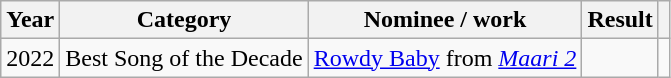<table class="wikitable">
<tr>
<th>Year</th>
<th>Category</th>
<th>Nominee / work</th>
<th>Result</th>
<th></th>
</tr>
<tr>
<td>2022</td>
<td>Best Song of the Decade</td>
<td><a href='#'>Rowdy Baby</a> from <em><a href='#'>Maari 2</a></em></td>
<td></td>
<td></td>
</tr>
</table>
